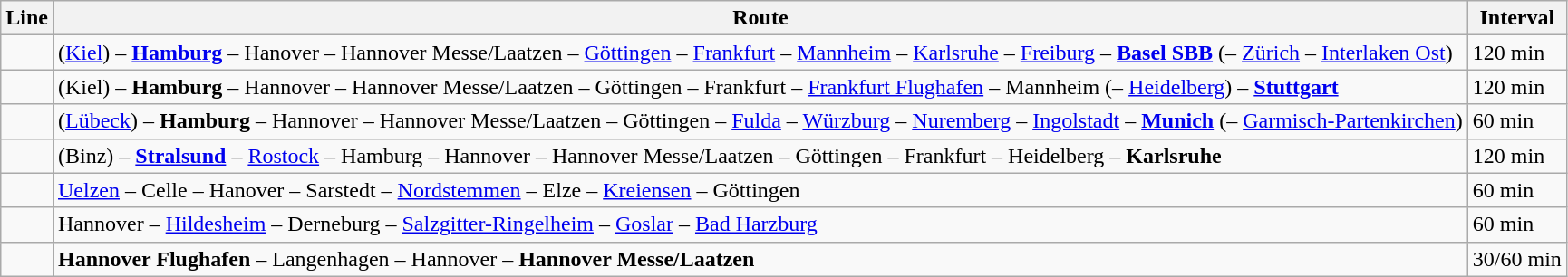<table class="wikitable">
<tr>
<th>Line</th>
<th>Route</th>
<th>Interval</th>
</tr>
<tr>
<td></td>
<td>(<a href='#'>Kiel</a>) – <strong><a href='#'>Hamburg</a></strong> – Hanover – Hannover Messe/Laatzen – <a href='#'>Göttingen</a> – <a href='#'>Frankfurt</a> – <a href='#'>Mannheim</a> – <a href='#'>Karlsruhe</a> – <a href='#'>Freiburg</a> – <strong><a href='#'>Basel SBB</a></strong> (– <a href='#'>Zürich</a> – <a href='#'>Interlaken Ost</a>)</td>
<td>120 min</td>
</tr>
<tr>
<td></td>
<td>(Kiel) – <strong>Hamburg</strong> – Hannover – Hannover Messe/Laatzen – Göttingen – Frankfurt – <a href='#'>Frankfurt Flughafen</a> – Mannheim (– <a href='#'>Heidelberg</a>) – <strong><a href='#'>Stuttgart</a></strong></td>
<td>120 min</td>
</tr>
<tr>
<td></td>
<td>(<a href='#'>Lübeck</a>) – <strong>Hamburg</strong> – Hannover – Hannover Messe/Laatzen – Göttingen – <a href='#'>Fulda</a> – <a href='#'>Würzburg</a> – <a href='#'>Nuremberg</a> – <a href='#'>Ingolstadt</a> – <strong><a href='#'>Munich</a></strong> (– <a href='#'>Garmisch-Partenkirchen</a>)</td>
<td>60 min</td>
</tr>
<tr>
<td></td>
<td>(Binz) – <strong><a href='#'>Stralsund</a></strong> – <a href='#'>Rostock</a> – Hamburg – Hannover – Hannover Messe/Laatzen – Göttingen – Frankfurt – Heidelberg – <strong>Karlsruhe</strong></td>
<td>120 min</td>
</tr>
<tr>
<td></td>
<td><a href='#'>Uelzen</a> – Celle – Hanover –  Sarstedt – <a href='#'>Nordstemmen</a> – Elze – <a href='#'>Kreiensen</a> – Göttingen</td>
<td>60 min</td>
</tr>
<tr>
<td></td>
<td>Hannover –  <a href='#'>Hildesheim</a> – Derneburg – <a href='#'>Salzgitter-Ringelheim</a> – <a href='#'>Goslar</a> – <a href='#'>Bad Harzburg</a></td>
<td>60 min</td>
</tr>
<tr>
<td></td>
<td><strong>Hannover Flughafen</strong> – Langenhagen – Hannover – <strong>Hannover Messe/Laatzen</strong></td>
<td>30/60 min</td>
</tr>
</table>
